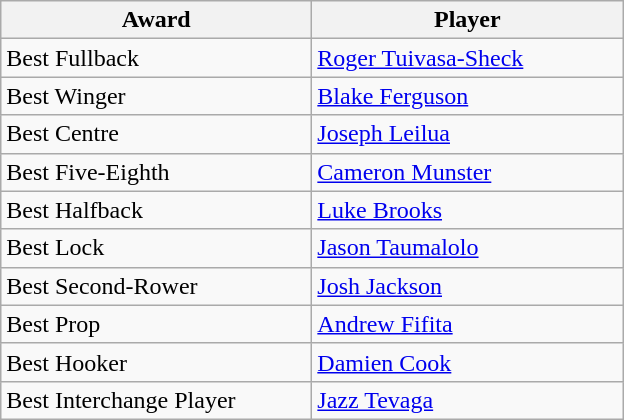<table class="wikitable">
<tr>
<th width=200>Award</th>
<th width=200 abbr="Player">Player</th>
</tr>
<tr>
<td>Best Fullback</td>
<td> <a href='#'>Roger Tuivasa-Sheck</a></td>
</tr>
<tr>
<td>Best Winger</td>
<td> <a href='#'>Blake Ferguson</a></td>
</tr>
<tr>
<td>Best Centre</td>
<td> <a href='#'>Joseph Leilua</a></td>
</tr>
<tr>
<td>Best Five-Eighth</td>
<td> <a href='#'>Cameron Munster</a></td>
</tr>
<tr>
<td>Best Halfback</td>
<td> <a href='#'>Luke Brooks</a></td>
</tr>
<tr>
<td>Best Lock</td>
<td> <a href='#'>Jason Taumalolo</a></td>
</tr>
<tr>
<td>Best Second-Rower</td>
<td> <a href='#'>Josh Jackson</a></td>
</tr>
<tr>
<td>Best Prop</td>
<td> <a href='#'>Andrew Fifita</a></td>
</tr>
<tr>
<td>Best Hooker</td>
<td> <a href='#'>Damien Cook</a></td>
</tr>
<tr>
<td>Best Interchange Player</td>
<td> <a href='#'>Jazz Tevaga</a></td>
</tr>
</table>
